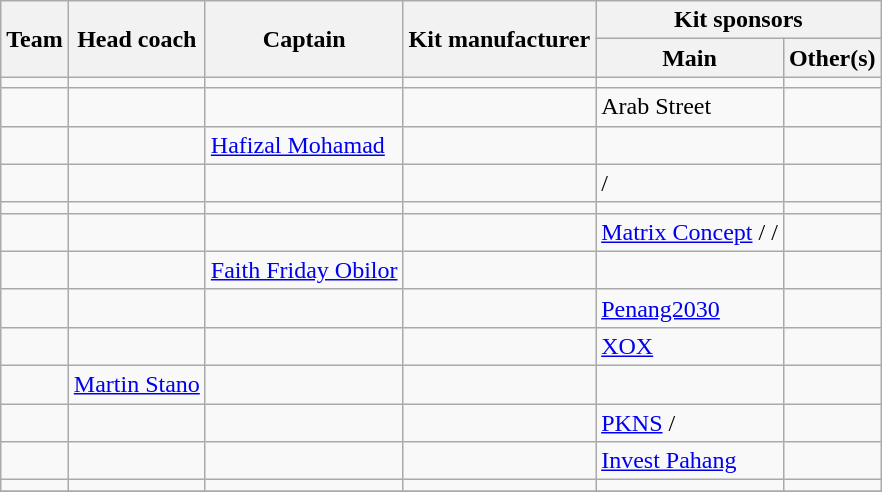<table class="wikitable sortable" style="text-align: left;">
<tr>
<th rowspan="2">Team</th>
<th rowspan="2">Head coach</th>
<th rowspan="2">Captain</th>
<th rowspan="2">Kit manufacturer</th>
<th colspan="2">Kit sponsors</th>
</tr>
<tr>
<th>Main</th>
<th>Other(s)</th>
</tr>
<tr>
<td></td>
<td></td>
<td></td>
<td></td>
<td></td>
<td></td>
</tr>
<tr>
<td></td>
<td></td>
<td></td>
<td></td>
<td>Arab Street</td>
<td></td>
</tr>
<tr>
<td></td>
<td></td>
<td> <a href='#'>Hafizal Mohamad</a></td>
<td></td>
<td></td>
<td></td>
</tr>
<tr>
<td></td>
<td></td>
<td></td>
<td></td>
<td> / </td>
<td></td>
</tr>
<tr>
<td></td>
<td></td>
<td></td>
<td></td>
<td></td>
<td></td>
</tr>
<tr>
<td></td>
<td></td>
<td></td>
<td></td>
<td><a href='#'>Matrix Concept</a> /  / </td>
<td></td>
</tr>
<tr>
<td></td>
<td></td>
<td {{nobreak> <a href='#'>Faith Friday Obilor</a></td>
<td></td>
<td></td>
<td></td>
</tr>
<tr>
<td></td>
<td></td>
<td></td>
<td></td>
<td><a href='#'>Penang2030</a></td>
<td></td>
</tr>
<tr>
<td></td>
<td></td>
<td></td>
<td></td>
<td><a href='#'>XOX</a></td>
<td></td>
</tr>
<tr>
<td></td>
<td {{nobreak> <a href='#'>Martin Stano</a></td>
<td></td>
<td></td>
<td></td>
<td></td>
</tr>
<tr>
<td></td>
<td></td>
<td></td>
<td></td>
<td><a href='#'>PKNS</a> / </td>
<td></td>
</tr>
<tr>
<td></td>
<td></td>
<td></td>
<td></td>
<td><a href='#'>Invest Pahang</a></td>
<td></td>
</tr>
<tr>
<td></td>
<td></td>
<td></td>
<td></td>
<td></td>
<td></td>
</tr>
<tr>
</tr>
</table>
